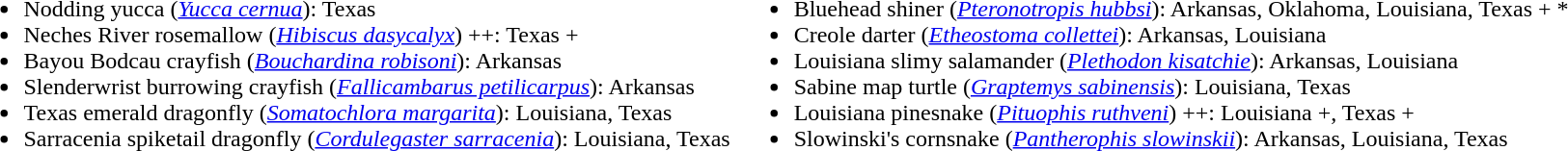<table>
<tr ---- valign="top">
<td><br><ul><li>Nodding yucca (<em><a href='#'>Yucca cernua</a></em>): Texas</li><li>Neches River rosemallow (<em><a href='#'>Hibiscus dasycalyx</a></em>) ++: Texas +</li><li>Bayou Bodcau crayfish (<em><a href='#'>Bouchardina robisoni</a></em>): Arkansas</li><li>Slenderwrist burrowing crayfish (<em><a href='#'>Fallicambarus petilicarpus</a></em>): Arkansas</li><li>Texas emerald dragonfly (<em><a href='#'>Somatochlora margarita</a></em>): Louisiana, Texas</li><li>Sarracenia spiketail dragonfly (<em><a href='#'>Cordulegaster sarracenia</a></em>): Louisiana, Texas</li></ul></td>
<td><br><ul><li>Bluehead shiner (<em><a href='#'>Pteronotropis hubbsi</a></em>): Arkansas, Oklahoma, Louisiana, Texas + *</li><li>Creole darter (<em><a href='#'>Etheostoma collettei</a></em>): Arkansas, Louisiana</li><li>Louisiana slimy salamander (<em><a href='#'>Plethodon kisatchie</a></em>): Arkansas, Louisiana</li><li>Sabine map turtle (<em><a href='#'>Graptemys sabinensis</a></em>): Louisiana, Texas</li><li>Louisiana pinesnake (<em><a href='#'>Pituophis ruthveni</a></em>) ++: Louisiana +, Texas +</li><li>Slowinski's cornsnake (<em><a href='#'>Pantherophis slowinskii</a></em>): Arkansas, Louisiana, Texas</li></ul></td>
</tr>
</table>
